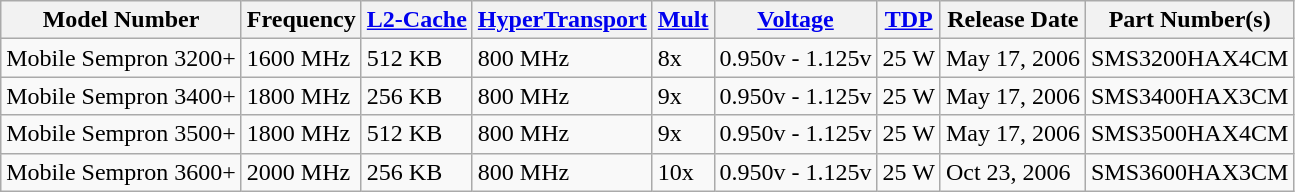<table class="wikitable">
<tr>
<th>Model Number</th>
<th>Frequency</th>
<th><a href='#'>L2-Cache</a></th>
<th><a href='#'>HyperTransport</a></th>
<th><a href='#'>Mult</a></th>
<th><a href='#'>Voltage</a></th>
<th><a href='#'>TDP</a></th>
<th>Release Date</th>
<th>Part Number(s)</th>
</tr>
<tr>
<td>Mobile Sempron 3200+</td>
<td>1600 MHz</td>
<td>512 KB</td>
<td>800 MHz</td>
<td>8x</td>
<td>0.950v - 1.125v</td>
<td>25 W</td>
<td>May 17, 2006</td>
<td>SMS3200HAX4CM</td>
</tr>
<tr>
<td>Mobile Sempron 3400+</td>
<td>1800 MHz</td>
<td>256 KB</td>
<td>800 MHz</td>
<td>9x</td>
<td>0.950v - 1.125v</td>
<td>25 W</td>
<td>May 17, 2006</td>
<td>SMS3400HAX3CM</td>
</tr>
<tr>
<td>Mobile Sempron 3500+</td>
<td>1800 MHz</td>
<td>512 KB</td>
<td>800 MHz</td>
<td>9x</td>
<td>0.950v - 1.125v</td>
<td>25 W</td>
<td>May 17, 2006</td>
<td>SMS3500HAX4CM</td>
</tr>
<tr>
<td>Mobile Sempron 3600+</td>
<td>2000 MHz</td>
<td>256 KB</td>
<td>800 MHz</td>
<td>10x</td>
<td>0.950v - 1.125v</td>
<td>25 W</td>
<td>Oct 23, 2006</td>
<td>SMS3600HAX3CM</td>
</tr>
</table>
